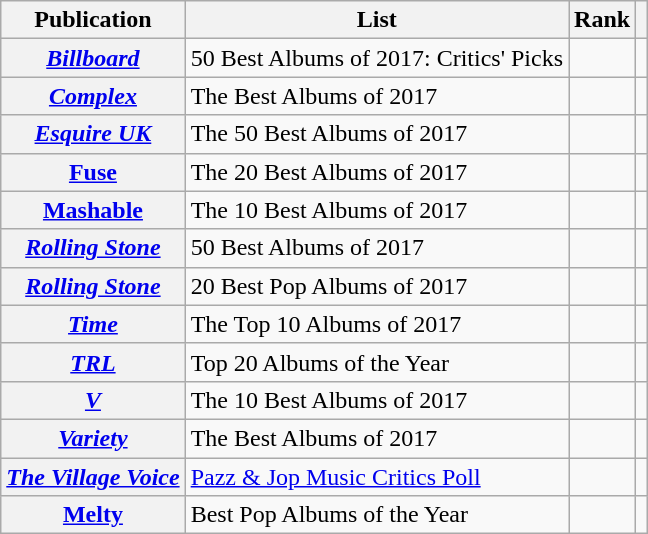<table class="sortable wikitable plainrowheaders">
<tr>
<th>Publication</th>
<th>List</th>
<th>Rank</th>
<th class="unsortable"></th>
</tr>
<tr>
<th scope="row"><em><a href='#'>Billboard</a></em></th>
<td>50 Best Albums of 2017: Critics' Picks</td>
<td></td>
<td></td>
</tr>
<tr>
<th scope="row"><em><a href='#'>Complex</a></em></th>
<td>The Best Albums of 2017</td>
<td></td>
<td></td>
</tr>
<tr>
<th scope="row"><em><a href='#'>Esquire UK</a></em></th>
<td>The 50 Best Albums of 2017</td>
<td></td>
<td></td>
</tr>
<tr>
<th scope="row"><a href='#'>Fuse</a></th>
<td>The 20 Best Albums of 2017</td>
<td></td>
<td></td>
</tr>
<tr>
<th scope="row"><a href='#'>Mashable</a></th>
<td>The 10 Best Albums of 2017</td>
<td></td>
<td></td>
</tr>
<tr>
<th scope="row"><em><a href='#'>Rolling Stone</a></em></th>
<td>50 Best Albums of 2017</td>
<td></td>
<td></td>
</tr>
<tr>
<th scope="row"><em><a href='#'>Rolling Stone</a></em></th>
<td>20 Best Pop Albums of 2017</td>
<td></td>
<td></td>
</tr>
<tr>
<th scope="row"><a href='#'><em>Time</em></a></th>
<td>The Top 10 Albums of 2017</td>
<td></td>
<td></td>
</tr>
<tr>
<th scope="row"><em><a href='#'>TRL</a></em></th>
<td>Top 20 Albums of the Year</td>
<td></td>
<td></td>
</tr>
<tr>
<th scope="row"><em><a href='#'>V</a></em></th>
<td>The 10 Best Albums of 2017</td>
<td></td>
<td></td>
</tr>
<tr>
<th scope="row"><em><a href='#'>Variety</a></em></th>
<td>The Best Albums of 2017</td>
<td></td>
<td></td>
</tr>
<tr>
<th scope="row"><em><a href='#'>The Village Voice</a></em></th>
<td><a href='#'>Pazz & Jop Music Critics Poll</a></td>
<td></td>
<td></td>
</tr>
<tr>
<th scope="row"><a href='#'>Melty</a></th>
<td>Best Pop Albums of the Year</td>
<td></td>
<td></td>
</tr>
</table>
